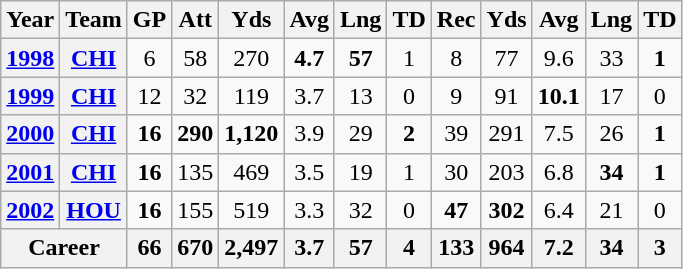<table class="wikitable" style="text-align:center;">
<tr>
<th>Year</th>
<th>Team</th>
<th>GP</th>
<th>Att</th>
<th>Yds</th>
<th>Avg</th>
<th>Lng</th>
<th>TD</th>
<th>Rec</th>
<th>Yds</th>
<th>Avg</th>
<th>Lng</th>
<th>TD</th>
</tr>
<tr>
<th><a href='#'>1998</a></th>
<th><a href='#'>CHI</a></th>
<td>6</td>
<td>58</td>
<td>270</td>
<td><strong>4.7</strong></td>
<td><strong>57</strong></td>
<td>1</td>
<td>8</td>
<td>77</td>
<td>9.6</td>
<td>33</td>
<td><strong>1</strong></td>
</tr>
<tr>
<th><a href='#'>1999</a></th>
<th><a href='#'>CHI</a></th>
<td>12</td>
<td>32</td>
<td>119</td>
<td>3.7</td>
<td>13</td>
<td>0</td>
<td>9</td>
<td>91</td>
<td><strong>10.1</strong></td>
<td>17</td>
<td>0</td>
</tr>
<tr>
<th><a href='#'>2000</a></th>
<th><a href='#'>CHI</a></th>
<td><strong>16</strong></td>
<td><strong>290</strong></td>
<td><strong>1,120</strong></td>
<td>3.9</td>
<td>29</td>
<td><strong>2</strong></td>
<td>39</td>
<td>291</td>
<td>7.5</td>
<td>26</td>
<td><strong>1</strong></td>
</tr>
<tr>
<th><a href='#'>2001</a></th>
<th><a href='#'>CHI</a></th>
<td><strong>16</strong></td>
<td>135</td>
<td>469</td>
<td>3.5</td>
<td>19</td>
<td>1</td>
<td>30</td>
<td>203</td>
<td>6.8</td>
<td><strong>34</strong></td>
<td><strong>1</strong></td>
</tr>
<tr>
<th><a href='#'>2002</a></th>
<th><a href='#'>HOU</a></th>
<td><strong>16</strong></td>
<td>155</td>
<td>519</td>
<td>3.3</td>
<td>32</td>
<td>0</td>
<td><strong>47</strong></td>
<td><strong>302</strong></td>
<td>6.4</td>
<td>21</td>
<td>0</td>
</tr>
<tr>
<th colspan="2">Career</th>
<th>66</th>
<th>670</th>
<th>2,497</th>
<th>3.7</th>
<th>57</th>
<th>4</th>
<th>133</th>
<th>964</th>
<th>7.2</th>
<th>34</th>
<th>3</th>
</tr>
</table>
